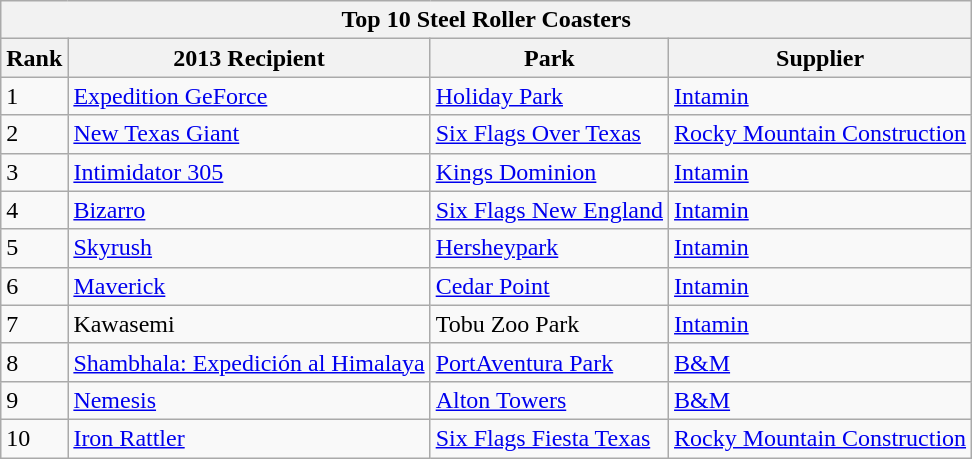<table class="wikitable sortable">
<tr>
<th colspan="500">Top 10 Steel Roller Coasters</th>
</tr>
<tr>
<th>Rank</th>
<th class="unsortable">2013 Recipient</th>
<th class="unsortable">Park</th>
<th class="unsortable">Supplier</th>
</tr>
<tr>
<td>1</td>
<td><a href='#'>Expedition GeForce</a></td>
<td><a href='#'>Holiday Park</a></td>
<td><a href='#'>Intamin</a></td>
</tr>
<tr>
<td>2</td>
<td><a href='#'>New Texas Giant</a></td>
<td><a href='#'>Six Flags Over Texas</a></td>
<td><a href='#'>Rocky Mountain Construction</a></td>
</tr>
<tr>
<td>3</td>
<td><a href='#'>Intimidator 305</a></td>
<td><a href='#'>Kings Dominion</a></td>
<td><a href='#'>Intamin</a></td>
</tr>
<tr>
<td>4</td>
<td><a href='#'>Bizarro</a></td>
<td><a href='#'>Six Flags New England</a></td>
<td><a href='#'>Intamin</a></td>
</tr>
<tr>
<td>5</td>
<td><a href='#'>Skyrush</a></td>
<td><a href='#'>Hersheypark</a></td>
<td><a href='#'>Intamin</a></td>
</tr>
<tr>
<td>6</td>
<td><a href='#'>Maverick</a></td>
<td><a href='#'>Cedar Point</a></td>
<td><a href='#'>Intamin</a></td>
</tr>
<tr>
<td>7</td>
<td>Kawasemi</td>
<td>Tobu Zoo Park</td>
<td><a href='#'>Intamin</a></td>
</tr>
<tr>
<td>8</td>
<td><a href='#'>Shambhala: Expedición al Himalaya</a></td>
<td><a href='#'>PortAventura Park</a></td>
<td><a href='#'>B&M</a></td>
</tr>
<tr>
<td>9</td>
<td><a href='#'>Nemesis</a></td>
<td><a href='#'>Alton Towers</a></td>
<td><a href='#'>B&M</a></td>
</tr>
<tr>
<td>10</td>
<td><a href='#'>Iron Rattler</a></td>
<td><a href='#'>Six Flags Fiesta Texas</a></td>
<td><a href='#'>Rocky Mountain Construction</a></td>
</tr>
</table>
